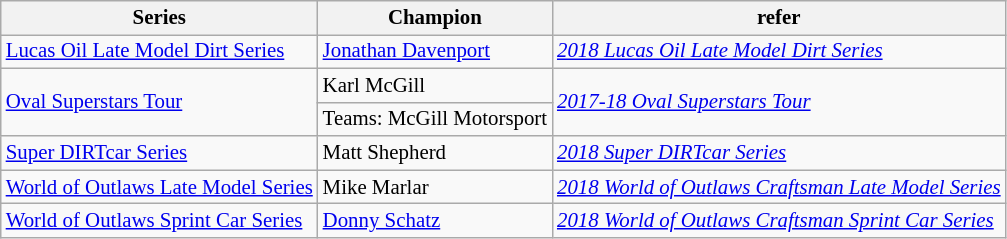<table class="wikitable" style="font-size:87%">
<tr font-weight:bold">
<th>Series</th>
<th>Champion</th>
<th>refer</th>
</tr>
<tr>
<td><a href='#'>Lucas Oil Late Model Dirt Series</a></td>
<td> <a href='#'>Jonathan Davenport</a></td>
<td><em><a href='#'>2018 Lucas Oil Late Model Dirt Series</a></em></td>
</tr>
<tr>
<td rowspan="2"><a href='#'>Oval Superstars Tour</a></td>
<td> Karl McGill</td>
<td rowspan="2"><em><a href='#'>2017-18 Oval Superstars Tour</a></em></td>
</tr>
<tr>
<td>Teams:  McGill Motorsport</td>
</tr>
<tr>
<td><a href='#'>Super DIRTcar Series</a></td>
<td> Matt Shepherd</td>
<td><em><a href='#'>2018 Super DIRTcar Series</a></em></td>
</tr>
<tr>
<td><a href='#'>World of Outlaws Late Model Series</a></td>
<td> Mike Marlar</td>
<td><em><a href='#'>2018 World of Outlaws Craftsman Late Model Series</a></em></td>
</tr>
<tr>
<td><a href='#'>World of Outlaws Sprint Car Series</a></td>
<td> <a href='#'>Donny Schatz</a></td>
<td><em><a href='#'>2018 World of Outlaws Craftsman Sprint Car Series</a></em></td>
</tr>
</table>
